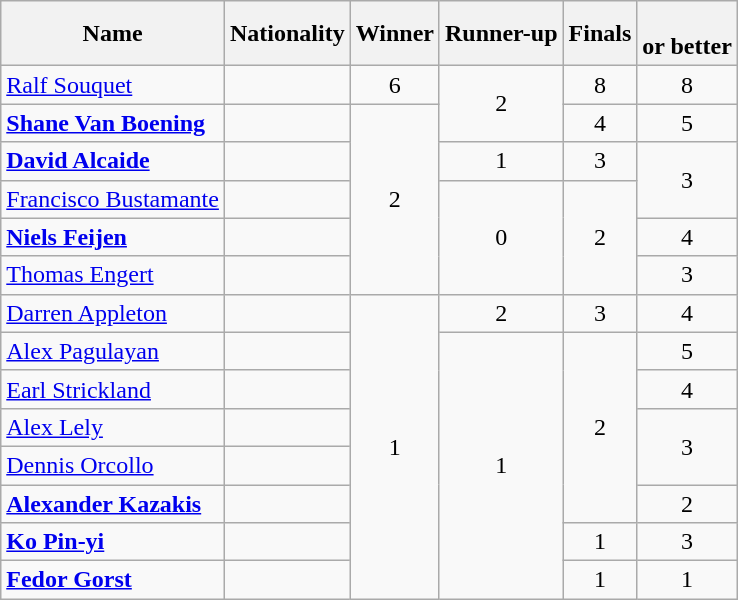<table class="wikitable sortable" style="font-size:100%; text-align: center;">
<tr>
<th>Name</th>
<th>Nationality</th>
<th>Winner</th>
<th>Runner-up</th>
<th>Finals</th>
<th><br>or better</th>
</tr>
<tr>
<td align="left"><a href='#'>Ralf Souquet</a></td>
<td align="left"></td>
<td>6</td>
<td rowspan="2">2</td>
<td>8</td>
<td>8</td>
</tr>
<tr>
<td align="left"><strong><a href='#'>Shane Van Boening</a></strong></td>
<td align="left"></td>
<td rowspan="5">2</td>
<td>4</td>
<td>5</td>
</tr>
<tr>
<td align="left"><strong><a href='#'>David Alcaide</a></strong></td>
<td align="left"></td>
<td>1</td>
<td>3</td>
<td rowspan="2">3</td>
</tr>
<tr>
<td align="left"><a href='#'>Francisco Bustamante</a></td>
<td align="left"></td>
<td rowspan="3">0</td>
<td rowspan="3">2</td>
</tr>
<tr>
<td align="left"><strong><a href='#'>Niels Feijen</a></strong></td>
<td align="left"></td>
<td rowspan="1">4</td>
</tr>
<tr>
<td align="left"><a href='#'>Thomas Engert</a></td>
<td align="left"></td>
<td rowspan="1">3</td>
</tr>
<tr>
<td align="left"><a href='#'>Darren Appleton</a></td>
<td align="left"></td>
<td rowspan="8">1</td>
<td>2</td>
<td>3</td>
<td>4</td>
</tr>
<tr>
<td align="left"><a href='#'>Alex Pagulayan</a></td>
<td align="left"></td>
<td rowspan="7">1</td>
<td rowspan="5">2</td>
<td>5</td>
</tr>
<tr>
<td align="left"><a href='#'>Earl Strickland</a></td>
<td align="left"></td>
<td>4</td>
</tr>
<tr>
<td align="left"><a href='#'>Alex Lely</a></td>
<td align="left"></td>
<td rowspan="2">3</td>
</tr>
<tr>
<td align="left"><a href='#'>Dennis Orcollo</a></td>
<td align="left"></td>
</tr>
<tr>
<td align="left"><strong><a href='#'>Alexander Kazakis</a></strong></td>
<td align="left"></td>
<td rowspan="1">2</td>
</tr>
<tr>
<td align="left"><strong><a href='#'>Ko Pin-yi</a></strong></td>
<td align="left"></td>
<td rowspan="1">1</td>
<td rowspan="1">3</td>
</tr>
<tr>
<td align="left"><strong><a href='#'>Fedor Gorst</a></strong></td>
<td align="left"></td>
<td rowspan="1">1</td>
<td rowspan="1">1</td>
</tr>
</table>
